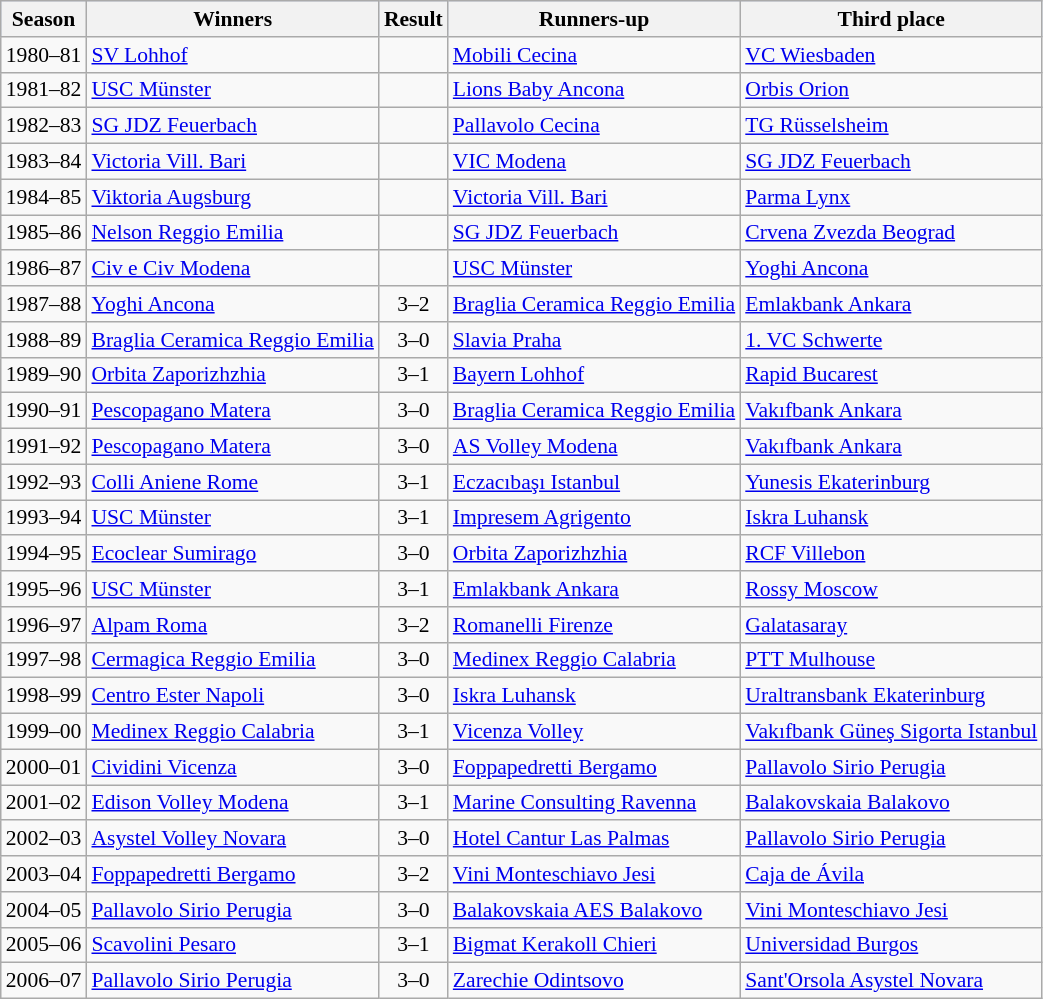<table class=wikitable style="font-size:90%;">
<tr bgcolor=#C1D8FF>
<th>Season</th>
<th>Winners</th>
<th>Result</th>
<th>Runners-up</th>
<th>Third place</th>
</tr>
<tr>
<td align=center>1980–81</td>
<td> <a href='#'>SV Lohhof</a></td>
<td align=center></td>
<td> <a href='#'>Mobili Cecina</a></td>
<td> <a href='#'>VC Wiesbaden</a></td>
</tr>
<tr>
<td align=center>1981–82</td>
<td> <a href='#'>USC Münster</a></td>
<td align=center></td>
<td> <a href='#'>Lions Baby Ancona</a></td>
<td> <a href='#'>Orbis Orion</a></td>
</tr>
<tr>
<td align=center>1982–83</td>
<td> <a href='#'>SG JDZ Feuerbach</a></td>
<td align=center></td>
<td> <a href='#'>Pallavolo Cecina</a></td>
<td> <a href='#'>TG Rüsselsheim</a></td>
</tr>
<tr>
<td align=center>1983–84</td>
<td> <a href='#'>Victoria Vill. Bari</a></td>
<td align=center></td>
<td> <a href='#'>VIC Modena</a></td>
<td> <a href='#'>SG JDZ Feuerbach</a></td>
</tr>
<tr>
<td align=center>1984–85</td>
<td> <a href='#'>Viktoria Augsburg</a></td>
<td align=center></td>
<td> <a href='#'>Victoria Vill. Bari</a></td>
<td> <a href='#'>Parma Lynx</a></td>
</tr>
<tr>
<td align=center>1985–86</td>
<td> <a href='#'>Nelson Reggio Emilia</a></td>
<td align=center></td>
<td> <a href='#'>SG JDZ Feuerbach</a></td>
<td> <a href='#'>Crvena Zvezda Beograd</a></td>
</tr>
<tr>
<td align=center>1986–87</td>
<td> <a href='#'>Civ e Civ Modena</a></td>
<td align=center></td>
<td> <a href='#'>USC Münster</a></td>
<td> <a href='#'>Yoghi Ancona</a></td>
</tr>
<tr>
<td align=center>1987–88</td>
<td> <a href='#'>Yoghi Ancona</a></td>
<td align=center>3–2</td>
<td> <a href='#'>Braglia Ceramica Reggio Emilia</a></td>
<td> <a href='#'>Emlakbank Ankara</a></td>
</tr>
<tr>
<td align=center>1988–89</td>
<td> <a href='#'>Braglia Ceramica Reggio Emilia</a></td>
<td align=center>3–0</td>
<td> <a href='#'>Slavia Praha</a></td>
<td> <a href='#'>1. VC Schwerte</a></td>
</tr>
<tr>
<td align=center>1989–90</td>
<td> <a href='#'>Orbita Zaporizhzhia</a></td>
<td align=center>3–1</td>
<td> <a href='#'>Bayern Lohhof</a></td>
<td> <a href='#'>Rapid Bucarest</a></td>
</tr>
<tr>
<td align=center>1990–91</td>
<td> <a href='#'>Pescopagano Matera</a></td>
<td align=center>3–0</td>
<td> <a href='#'>Braglia Ceramica Reggio Emilia</a></td>
<td> <a href='#'>Vakıfbank Ankara</a></td>
</tr>
<tr>
<td align=center>1991–92</td>
<td> <a href='#'>Pescopagano Matera</a></td>
<td align=center>3–0</td>
<td> <a href='#'>AS Volley Modena</a></td>
<td> <a href='#'>Vakıfbank Ankara</a></td>
</tr>
<tr>
<td align=center>1992–93</td>
<td> <a href='#'>Colli Aniene Rome</a></td>
<td align=center>3–1</td>
<td> <a href='#'>Eczacıbaşı Istanbul</a></td>
<td> <a href='#'>Yunesis Ekaterinburg</a></td>
</tr>
<tr>
<td align=center>1993–94</td>
<td> <a href='#'>USC Münster</a></td>
<td align=center>3–1</td>
<td> <a href='#'>Impresem Agrigento</a></td>
<td> <a href='#'>Iskra Luhansk</a></td>
</tr>
<tr>
<td align=center>1994–95</td>
<td> <a href='#'>Ecoclear Sumirago</a></td>
<td align=center>3–0</td>
<td> <a href='#'>Orbita Zaporizhzhia</a></td>
<td> <a href='#'>RCF Villebon</a></td>
</tr>
<tr>
<td align=center>1995–96</td>
<td> <a href='#'>USC Münster</a></td>
<td align=center>3–1</td>
<td> <a href='#'>Emlakbank Ankara</a></td>
<td> <a href='#'>Rossy Moscow</a></td>
</tr>
<tr>
<td align=center>1996–97</td>
<td> <a href='#'>Alpam Roma</a></td>
<td align=center>3–2</td>
<td> <a href='#'>Romanelli Firenze</a></td>
<td> <a href='#'>Galatasaray</a></td>
</tr>
<tr>
<td align=center>1997–98</td>
<td> <a href='#'>Cermagica Reggio Emilia</a></td>
<td align=center>3–0</td>
<td> <a href='#'>Medinex Reggio Calabria</a></td>
<td> <a href='#'>PTT Mulhouse</a></td>
</tr>
<tr>
<td align=center>1998–99</td>
<td> <a href='#'>Centro Ester Napoli</a></td>
<td align=center>3–0</td>
<td> <a href='#'>Iskra Luhansk</a></td>
<td> <a href='#'>Uraltransbank Ekaterinburg</a></td>
</tr>
<tr>
<td align=center>1999–00</td>
<td> <a href='#'>Medinex Reggio Calabria</a></td>
<td align=center>3–1</td>
<td> <a href='#'>Vicenza Volley</a></td>
<td> <a href='#'>Vakıfbank Güneş Sigorta Istanbul</a></td>
</tr>
<tr>
<td align=center>2000–01</td>
<td> <a href='#'>Cividini Vicenza</a></td>
<td align=center>3–0</td>
<td> <a href='#'>Foppapedretti Bergamo</a></td>
<td> <a href='#'>Pallavolo Sirio Perugia</a></td>
</tr>
<tr>
<td align=center>2001–02</td>
<td> <a href='#'>Edison Volley Modena</a></td>
<td align=center>3–1</td>
<td> <a href='#'>Marine Consulting Ravenna</a></td>
<td> <a href='#'>Balakovskaia Balakovo</a></td>
</tr>
<tr>
<td align=center>2002–03</td>
<td> <a href='#'>Asystel Volley Novara</a></td>
<td align=center>3–0</td>
<td> <a href='#'>Hotel Cantur Las Palmas</a></td>
<td> <a href='#'>Pallavolo Sirio Perugia</a></td>
</tr>
<tr>
<td align=center>2003–04</td>
<td> <a href='#'>Foppapedretti Bergamo</a></td>
<td align=center>3–2</td>
<td> <a href='#'>Vini Monteschiavo Jesi</a></td>
<td> <a href='#'>Caja de Ávila</a></td>
</tr>
<tr>
<td align=center>2004–05</td>
<td> <a href='#'>Pallavolo Sirio Perugia</a></td>
<td align=center>3–0</td>
<td> <a href='#'>Balakovskaia AES Balakovo</a></td>
<td> <a href='#'>Vini Monteschiavo Jesi</a></td>
</tr>
<tr>
<td align=center>2005–06</td>
<td> <a href='#'>Scavolini Pesaro</a></td>
<td align=center>3–1</td>
<td> <a href='#'>Bigmat Kerakoll Chieri</a></td>
<td> <a href='#'>Universidad Burgos</a></td>
</tr>
<tr>
<td align=center>2006–07</td>
<td> <a href='#'>Pallavolo Sirio Perugia</a></td>
<td align=center>3–0</td>
<td> <a href='#'>Zarechie Odintsovo</a></td>
<td> <a href='#'>Sant'Orsola Asystel Novara</a></td>
</tr>
</table>
